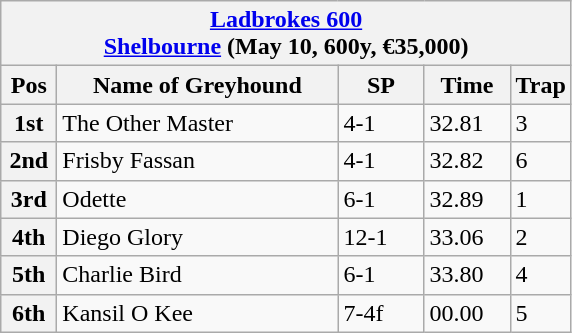<table class="wikitable">
<tr>
<th colspan="6"><a href='#'>Ladbrokes 600</a><br> <a href='#'>Shelbourne</a> (May 10, 600y, €35,000)</th>
</tr>
<tr>
<th width=30>Pos</th>
<th width=180>Name of Greyhound</th>
<th width=50>SP</th>
<th width=50>Time</th>
<th width=30>Trap</th>
</tr>
<tr>
<th>1st</th>
<td>The Other Master </td>
<td>4-1</td>
<td>32.81</td>
<td>3</td>
</tr>
<tr>
<th>2nd</th>
<td>Frisby Fassan</td>
<td>4-1</td>
<td>32.82</td>
<td>6</td>
</tr>
<tr>
<th>3rd</th>
<td>Odette</td>
<td>6-1</td>
<td>32.89</td>
<td>1</td>
</tr>
<tr>
<th>4th</th>
<td>Diego Glory</td>
<td>12-1</td>
<td>33.06</td>
<td>2</td>
</tr>
<tr>
<th>5th</th>
<td>Charlie Bird</td>
<td>6-1</td>
<td>33.80</td>
<td>4</td>
</tr>
<tr>
<th>6th</th>
<td>Kansil O Kee</td>
<td>7-4f</td>
<td>00.00</td>
<td>5</td>
</tr>
</table>
